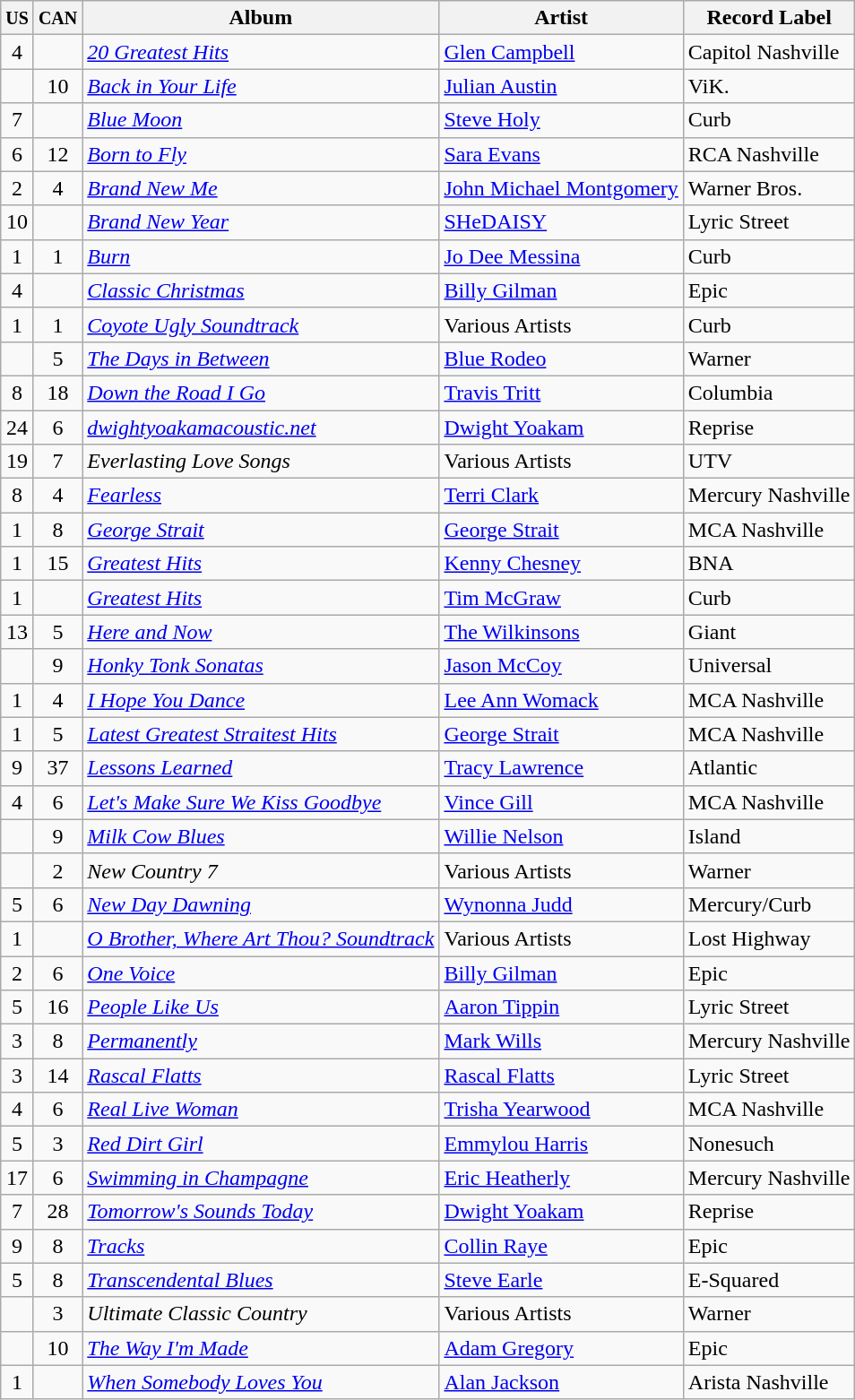<table class="wikitable sortable">
<tr>
<th><small>US</small></th>
<th><small>CAN</small></th>
<th>Album</th>
<th>Artist</th>
<th>Record Label</th>
</tr>
<tr>
<td align=center>4</td>
<td></td>
<td><em><a href='#'>20 Greatest Hits</a></em></td>
<td><a href='#'>Glen Campbell</a></td>
<td>Capitol Nashville</td>
</tr>
<tr>
<td></td>
<td align=center>10</td>
<td><em><a href='#'>Back in Your Life</a></em></td>
<td><a href='#'>Julian Austin</a></td>
<td>ViK.</td>
</tr>
<tr>
<td align=center>7</td>
<td></td>
<td><em><a href='#'>Blue Moon</a></em></td>
<td><a href='#'>Steve Holy</a></td>
<td>Curb</td>
</tr>
<tr>
<td align=center>6</td>
<td align=center>12</td>
<td><em><a href='#'>Born to Fly</a></em></td>
<td><a href='#'>Sara Evans</a></td>
<td>RCA Nashville</td>
</tr>
<tr>
<td align=center>2</td>
<td align=center>4</td>
<td><em><a href='#'>Brand New Me</a></em></td>
<td><a href='#'>John Michael Montgomery</a></td>
<td>Warner Bros.</td>
</tr>
<tr>
<td align=center>10</td>
<td></td>
<td><em><a href='#'>Brand New Year</a></em></td>
<td><a href='#'>SHeDAISY</a></td>
<td>Lyric Street</td>
</tr>
<tr>
<td align=center>1</td>
<td align=center>1</td>
<td><em><a href='#'>Burn</a></em></td>
<td><a href='#'>Jo Dee Messina</a></td>
<td>Curb</td>
</tr>
<tr>
<td align=center>4</td>
<td></td>
<td><em><a href='#'>Classic Christmas</a></em></td>
<td><a href='#'>Billy Gilman</a></td>
<td>Epic</td>
</tr>
<tr>
<td align=center>1</td>
<td align=center>1</td>
<td><em><a href='#'>Coyote Ugly Soundtrack</a></em></td>
<td>Various Artists</td>
<td>Curb</td>
</tr>
<tr>
<td></td>
<td align=center>5</td>
<td><em><a href='#'>The Days in Between</a></em></td>
<td><a href='#'>Blue Rodeo</a></td>
<td>Warner</td>
</tr>
<tr>
<td align=center>8</td>
<td align=center>18</td>
<td><em><a href='#'>Down the Road I Go</a></em></td>
<td><a href='#'>Travis Tritt</a></td>
<td>Columbia</td>
</tr>
<tr>
<td align=center>24</td>
<td align=center>6</td>
<td><em><a href='#'>dwightyoakamacoustic.net</a></em></td>
<td><a href='#'>Dwight Yoakam</a></td>
<td>Reprise</td>
</tr>
<tr>
<td align=center>19</td>
<td align=center>7</td>
<td><em>Everlasting Love Songs</em></td>
<td>Various Artists</td>
<td>UTV</td>
</tr>
<tr>
<td align=center>8</td>
<td align=center>4</td>
<td><em><a href='#'>Fearless</a></em></td>
<td><a href='#'>Terri Clark</a></td>
<td>Mercury Nashville</td>
</tr>
<tr>
<td align=center>1</td>
<td align=center>8</td>
<td><em><a href='#'>George Strait</a></em></td>
<td><a href='#'>George Strait</a></td>
<td>MCA Nashville</td>
</tr>
<tr>
<td align=center>1</td>
<td align=center>15</td>
<td><em><a href='#'>Greatest Hits</a></em></td>
<td><a href='#'>Kenny Chesney</a></td>
<td>BNA</td>
</tr>
<tr>
<td align=center>1</td>
<td></td>
<td><em><a href='#'>Greatest Hits</a></em></td>
<td><a href='#'>Tim McGraw</a></td>
<td>Curb</td>
</tr>
<tr>
<td align=center>13</td>
<td align=center>5</td>
<td><em><a href='#'>Here and Now</a></em></td>
<td><a href='#'>The Wilkinsons</a></td>
<td>Giant</td>
</tr>
<tr>
<td></td>
<td align=center>9</td>
<td><em><a href='#'>Honky Tonk Sonatas</a></em></td>
<td><a href='#'>Jason McCoy</a></td>
<td>Universal</td>
</tr>
<tr>
<td align=center>1</td>
<td align=center>4</td>
<td><em><a href='#'>I Hope You Dance</a></em></td>
<td><a href='#'>Lee Ann Womack</a></td>
<td>MCA Nashville</td>
</tr>
<tr>
<td align=center>1</td>
<td align=center>5</td>
<td><em><a href='#'>Latest Greatest Straitest Hits</a></em></td>
<td><a href='#'>George Strait</a></td>
<td>MCA Nashville</td>
</tr>
<tr>
<td align=center>9</td>
<td align=center>37</td>
<td><em><a href='#'>Lessons Learned</a></em></td>
<td><a href='#'>Tracy Lawrence</a></td>
<td>Atlantic</td>
</tr>
<tr>
<td align=center>4</td>
<td align=center>6</td>
<td><em><a href='#'>Let's Make Sure We Kiss Goodbye</a></em></td>
<td><a href='#'>Vince Gill</a></td>
<td>MCA Nashville</td>
</tr>
<tr>
<td></td>
<td align=center>9</td>
<td><em><a href='#'>Milk Cow Blues</a></em></td>
<td><a href='#'>Willie Nelson</a></td>
<td>Island</td>
</tr>
<tr>
<td></td>
<td align=center>2</td>
<td><em>New Country 7</em></td>
<td>Various Artists</td>
<td>Warner</td>
</tr>
<tr>
<td align=center>5</td>
<td align=center>6</td>
<td><em><a href='#'>New Day Dawning</a></em></td>
<td><a href='#'>Wynonna Judd</a></td>
<td>Mercury/Curb</td>
</tr>
<tr>
<td align=center>1</td>
<td></td>
<td><em><a href='#'>O Brother, Where Art Thou? Soundtrack</a></em></td>
<td>Various Artists</td>
<td>Lost Highway</td>
</tr>
<tr>
<td align=center>2</td>
<td align=center>6</td>
<td><em><a href='#'>One Voice</a></em></td>
<td><a href='#'>Billy Gilman</a></td>
<td>Epic</td>
</tr>
<tr>
<td align=center>5</td>
<td align=center>16</td>
<td><em><a href='#'>People Like Us</a></em></td>
<td><a href='#'>Aaron Tippin</a></td>
<td>Lyric Street</td>
</tr>
<tr>
<td align=center>3</td>
<td align=center>8</td>
<td><em><a href='#'>Permanently</a></em></td>
<td><a href='#'>Mark Wills</a></td>
<td>Mercury Nashville</td>
</tr>
<tr>
<td align=center>3</td>
<td align=center>14</td>
<td><em><a href='#'>Rascal Flatts</a></em></td>
<td><a href='#'>Rascal Flatts</a></td>
<td>Lyric Street</td>
</tr>
<tr>
<td align=center>4</td>
<td align=center>6</td>
<td><em><a href='#'>Real Live Woman</a></em></td>
<td><a href='#'>Trisha Yearwood</a></td>
<td>MCA Nashville</td>
</tr>
<tr>
<td align=center>5</td>
<td align=center>3</td>
<td><em><a href='#'>Red Dirt Girl</a></em></td>
<td><a href='#'>Emmylou Harris</a></td>
<td>Nonesuch</td>
</tr>
<tr>
<td align=center>17</td>
<td align=center>6</td>
<td><em><a href='#'>Swimming in Champagne</a></em></td>
<td><a href='#'>Eric Heatherly</a></td>
<td>Mercury Nashville</td>
</tr>
<tr>
<td align=center>7</td>
<td align=center>28</td>
<td><em><a href='#'>Tomorrow's Sounds Today</a></em></td>
<td><a href='#'>Dwight Yoakam</a></td>
<td>Reprise</td>
</tr>
<tr>
<td align=center>9</td>
<td align=center>8</td>
<td><em><a href='#'>Tracks</a></em></td>
<td><a href='#'>Collin Raye</a></td>
<td>Epic</td>
</tr>
<tr>
<td align=center>5</td>
<td align=center>8</td>
<td><em><a href='#'>Transcendental Blues</a></em></td>
<td><a href='#'>Steve Earle</a></td>
<td>E-Squared</td>
</tr>
<tr>
<td></td>
<td align=center>3</td>
<td><em>Ultimate Classic Country</em></td>
<td>Various Artists</td>
<td>Warner</td>
</tr>
<tr>
<td></td>
<td align=center>10</td>
<td><em><a href='#'>The Way I'm Made</a></em></td>
<td><a href='#'>Adam Gregory</a></td>
<td>Epic</td>
</tr>
<tr>
<td align=center>1</td>
<td></td>
<td><em><a href='#'>When Somebody Loves You</a></em></td>
<td><a href='#'>Alan Jackson</a></td>
<td>Arista Nashville</td>
</tr>
</table>
